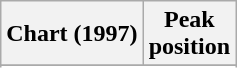<table class="wikitable">
<tr>
<th>Chart (1997)</th>
<th>Peak<br>position</th>
</tr>
<tr>
</tr>
<tr>
</tr>
<tr>
</tr>
<tr>
</tr>
<tr>
</tr>
<tr>
</tr>
</table>
